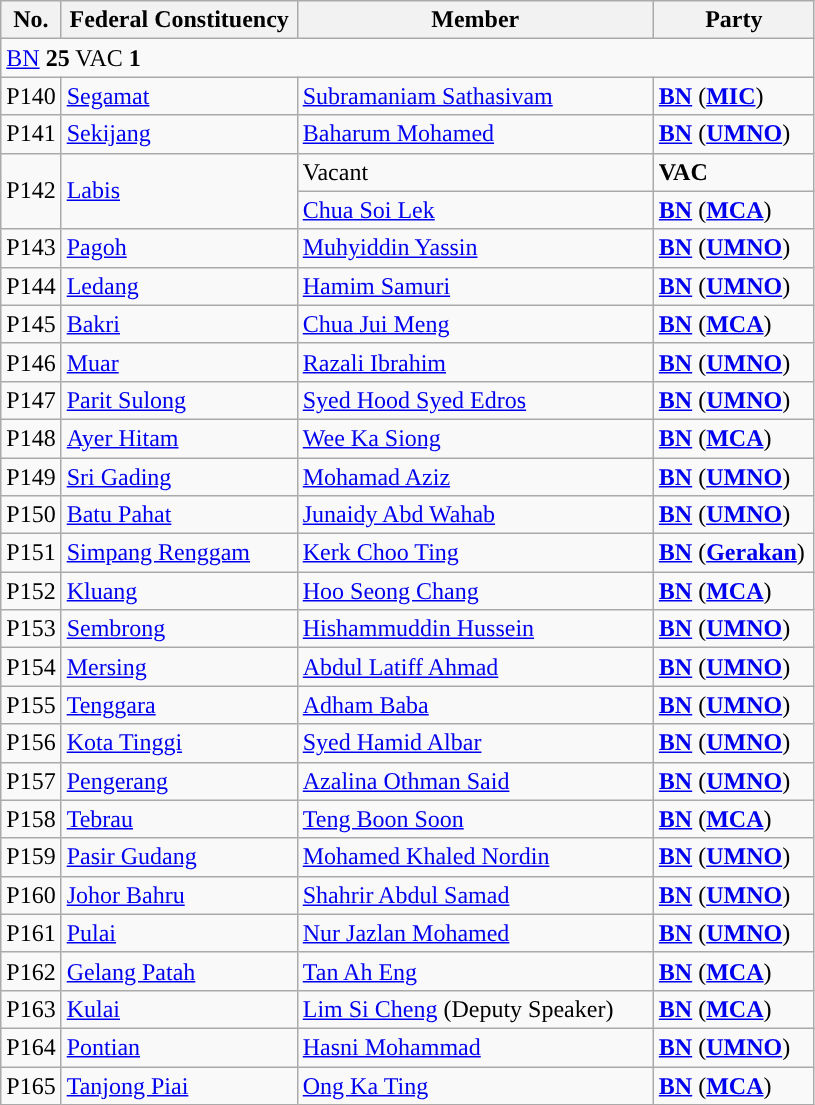<table class="wikitable sortable">
<tr>
<th style="width:30px;">No.</th>
<th style="width:150px;">Federal Constituency</th>
<th style="width:230px;">Member</th>
<th style="width:100px;">Party</th>
</tr>
<tr>
<td colspan="4"><a href='#'>BN</a> <strong>25</strong> VAC <strong>1</strong></td>
</tr>
<tr>
<td>P140</td>
<td><a href='#'>Segamat</a></td>
<td><a href='#'>Subramaniam Sathasivam</a></td>
<td><strong><a href='#'>BN</a></strong> (<strong><a href='#'>MIC</a></strong>)</td>
</tr>
<tr>
<td>P141</td>
<td><a href='#'>Sekijang</a></td>
<td><a href='#'>Baharum Mohamed</a></td>
<td><strong><a href='#'>BN</a></strong> (<strong><a href='#'>UMNO</a></strong>)</td>
</tr>
<tr>
<td rowspan="2">P142</td>
<td rowspan="2"><a href='#'>Labis</a></td>
<td>Vacant </td>
<td><strong>VAC</strong></td>
</tr>
<tr>
<td><a href='#'>Chua Soi Lek</a></td>
<td><strong><a href='#'>BN</a></strong> (<strong><a href='#'>MCA</a></strong>)</td>
</tr>
<tr>
<td>P143</td>
<td><a href='#'>Pagoh</a></td>
<td><a href='#'>Muhyiddin Yassin</a></td>
<td><strong><a href='#'>BN</a></strong> (<strong><a href='#'>UMNO</a></strong>)</td>
</tr>
<tr>
<td>P144</td>
<td><a href='#'>Ledang</a></td>
<td><a href='#'>Hamim Samuri</a></td>
<td><strong><a href='#'>BN</a></strong> (<strong><a href='#'>UMNO</a></strong>)</td>
</tr>
<tr>
<td>P145</td>
<td><a href='#'>Bakri</a></td>
<td><a href='#'>Chua Jui Meng</a></td>
<td><strong><a href='#'>BN</a></strong> (<strong><a href='#'>MCA</a></strong>)</td>
</tr>
<tr>
<td>P146</td>
<td><a href='#'>Muar</a></td>
<td><a href='#'>Razali Ibrahim</a></td>
<td><strong><a href='#'>BN</a></strong> (<strong><a href='#'>UMNO</a></strong>)</td>
</tr>
<tr>
<td>P147</td>
<td><a href='#'>Parit Sulong</a></td>
<td><a href='#'>Syed Hood Syed Edros</a></td>
<td><strong><a href='#'>BN</a></strong> (<strong><a href='#'>UMNO</a></strong>)</td>
</tr>
<tr>
<td>P148</td>
<td><a href='#'>Ayer Hitam</a></td>
<td><a href='#'>Wee Ka Siong</a></td>
<td><strong><a href='#'>BN</a></strong> (<strong><a href='#'>MCA</a></strong>)</td>
</tr>
<tr>
<td>P149</td>
<td><a href='#'>Sri Gading</a></td>
<td><a href='#'>Mohamad Aziz</a></td>
<td><strong><a href='#'>BN</a></strong> (<strong><a href='#'>UMNO</a></strong>)</td>
</tr>
<tr>
<td>P150</td>
<td><a href='#'>Batu Pahat</a></td>
<td><a href='#'>Junaidy Abd Wahab</a></td>
<td><strong><a href='#'>BN</a></strong> (<strong><a href='#'>UMNO</a></strong>)</td>
</tr>
<tr>
<td>P151</td>
<td><a href='#'>Simpang Renggam</a></td>
<td><a href='#'>Kerk Choo Ting</a></td>
<td><strong><a href='#'>BN</a></strong> (<strong><a href='#'>Gerakan</a></strong>)</td>
</tr>
<tr>
<td>P152</td>
<td><a href='#'>Kluang</a></td>
<td><a href='#'>Hoo Seong Chang</a></td>
<td><strong><a href='#'>BN</a></strong> (<strong><a href='#'>MCA</a></strong>)</td>
</tr>
<tr>
<td>P153</td>
<td><a href='#'>Sembrong</a></td>
<td><a href='#'>Hishammuddin Hussein</a></td>
<td><strong><a href='#'>BN</a></strong> (<strong><a href='#'>UMNO</a></strong>)</td>
</tr>
<tr>
<td>P154</td>
<td><a href='#'>Mersing</a></td>
<td><a href='#'>Abdul Latiff Ahmad</a></td>
<td><strong><a href='#'>BN</a></strong> (<strong><a href='#'>UMNO</a></strong>)</td>
</tr>
<tr>
<td>P155</td>
<td><a href='#'>Tenggara</a></td>
<td><a href='#'>Adham Baba</a></td>
<td><strong><a href='#'>BN</a></strong> (<strong><a href='#'>UMNO</a></strong>)</td>
</tr>
<tr>
<td>P156</td>
<td><a href='#'>Kota Tinggi</a></td>
<td><a href='#'>Syed Hamid Albar</a></td>
<td><strong><a href='#'>BN</a></strong> (<strong><a href='#'>UMNO</a></strong>)</td>
</tr>
<tr>
<td>P157</td>
<td><a href='#'>Pengerang</a></td>
<td><a href='#'>Azalina Othman Said</a></td>
<td><strong><a href='#'>BN</a></strong> (<strong><a href='#'>UMNO</a></strong>)</td>
</tr>
<tr>
<td>P158</td>
<td><a href='#'>Tebrau</a></td>
<td><a href='#'>Teng Boon Soon</a></td>
<td><strong><a href='#'>BN</a></strong> (<strong><a href='#'>MCA</a></strong>)</td>
</tr>
<tr>
<td>P159</td>
<td><a href='#'>Pasir Gudang</a></td>
<td><a href='#'>Mohamed Khaled Nordin</a></td>
<td><strong><a href='#'>BN</a></strong> (<strong><a href='#'>UMNO</a></strong>)</td>
</tr>
<tr>
<td>P160</td>
<td><a href='#'>Johor Bahru</a></td>
<td><a href='#'>Shahrir Abdul Samad</a></td>
<td><strong><a href='#'>BN</a></strong> (<strong><a href='#'>UMNO</a></strong>)</td>
</tr>
<tr>
<td>P161</td>
<td><a href='#'>Pulai</a></td>
<td><a href='#'>Nur Jazlan Mohamed</a></td>
<td><strong><a href='#'>BN</a></strong> (<strong><a href='#'>UMNO</a></strong>)</td>
</tr>
<tr>
<td>P162</td>
<td><a href='#'>Gelang Patah</a></td>
<td><a href='#'>Tan Ah Eng</a></td>
<td><strong><a href='#'>BN</a></strong> (<strong><a href='#'>MCA</a></strong>)</td>
</tr>
<tr>
<td>P163</td>
<td><a href='#'>Kulai</a></td>
<td><a href='#'>Lim Si Cheng</a> (Deputy Speaker)</td>
<td><strong><a href='#'>BN</a></strong> (<strong><a href='#'>MCA</a></strong>)</td>
</tr>
<tr>
<td>P164</td>
<td><a href='#'>Pontian</a></td>
<td><a href='#'>Hasni Mohammad</a></td>
<td><strong><a href='#'>BN</a></strong> (<strong><a href='#'>UMNO</a></strong>)</td>
</tr>
<tr>
<td>P165</td>
<td><a href='#'>Tanjong Piai</a></td>
<td><a href='#'>Ong Ka Ting</a></td>
<td><strong><a href='#'>BN</a></strong> (<strong><a href='#'>MCA</a></strong>)</td>
</tr>
</table>
